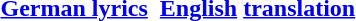<table cellpadding=3>
<tr>
<th><a href='#'>German lyrics</a></th>
<th><a href='#'>English</a> <a href='#'>translation</a></th>
</tr>
<tr style="vertical-align:top; white-space:nowrap;">
<td><br></td>
<td><br></td>
</tr>
</table>
